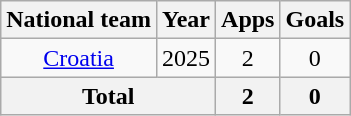<table class=wikitable style=text-align:center>
<tr>
<th>National team</th>
<th>Year</th>
<th>Apps</th>
<th>Goals</th>
</tr>
<tr>
<td><a href='#'>Croatia</a></td>
<td>2025</td>
<td>2</td>
<td>0</td>
</tr>
<tr>
<th colspan="2">Total</th>
<th>2</th>
<th>0</th>
</tr>
</table>
